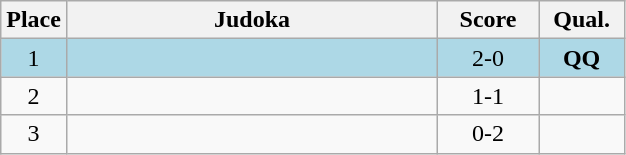<table class=wikitable style="text-align:center">
<tr>
<th width=20>Place</th>
<th width=240>Judoka</th>
<th width=60>Score</th>
<th width=50>Qual.</th>
</tr>
<tr bgcolor=lightblue>
<td>1</td>
<td align=left></td>
<td>2-0</td>
<td><strong>QQ</strong></td>
</tr>
<tr>
<td>2</td>
<td align=left></td>
<td>1-1</td>
<td></td>
</tr>
<tr>
<td>3</td>
<td align=left></td>
<td>0-2</td>
<td></td>
</tr>
</table>
